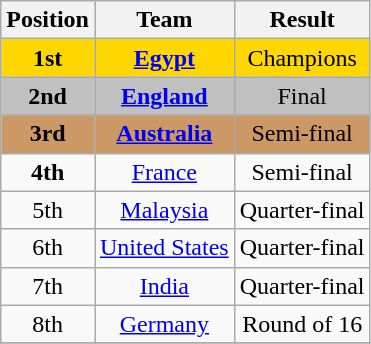<table class="wikitable" style="text-align: center;">
<tr>
<th>Position</th>
<th>Team</th>
<th>Result</th>
</tr>
<tr style="background:gold;">
<td><strong>1st</strong></td>
<td> <strong><a href='#'>Egypt</a></strong></td>
<td>Champions</td>
</tr>
<tr style="background:silver;">
<td><strong>2nd</strong></td>
<td> <strong><a href='#'>England</a></strong></td>
<td>Final</td>
</tr>
<tr style="background:#c96;">
<td><strong>3rd</strong></td>
<td> <strong><a href='#'>Australia</a></strong></td>
<td>Semi-final</td>
</tr>
<tr>
<td><strong>4th</strong></td>
<td> <a href='#'>France</a></td>
<td>Semi-final</td>
</tr>
<tr>
<td>5th</td>
<td> <a href='#'>Malaysia</a></td>
<td>Quarter-final</td>
</tr>
<tr>
<td>6th</td>
<td> <a href='#'>United States</a></td>
<td>Quarter-final</td>
</tr>
<tr>
<td>7th</td>
<td> <a href='#'>India</a></td>
<td>Quarter-final</td>
</tr>
<tr>
<td>8th</td>
<td> <a href='#'>Germany</a></td>
<td>Round of 16</td>
</tr>
<tr>
</tr>
</table>
